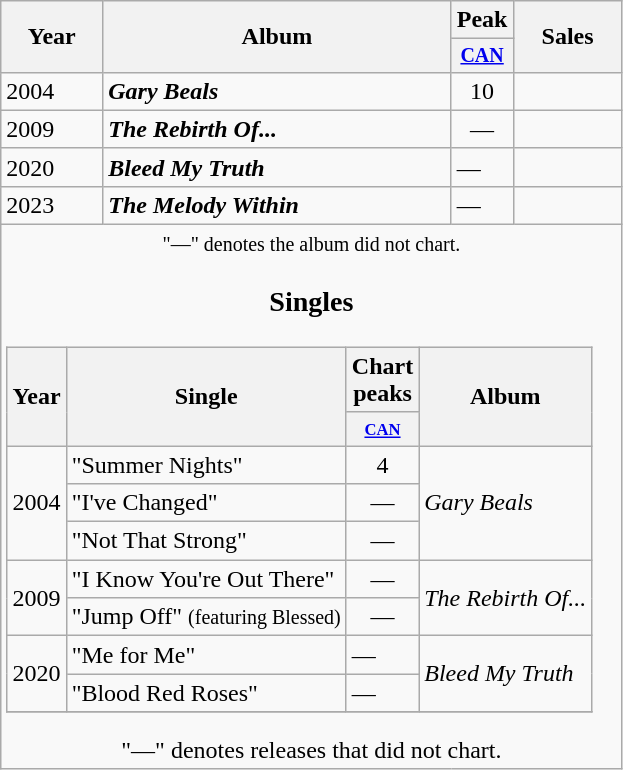<table class="wikitable">
<tr>
<th rowspan="2">Year</th>
<th rowspan="2">Album</th>
<th colspan="1">Peak</th>
<th rowspan="2">Sales</th>
</tr>
<tr style="font-size:smaller;">
<th width="35"><a href='#'>CAN</a></th>
</tr>
<tr>
<td>2004</td>
<td><strong><em>Gary Beals</em></strong> </td>
<td align="center">10</td>
<td></td>
</tr>
<tr>
<td>2009</td>
<td><strong><em>The Rebirth Of...</em></strong> </td>
<td align="center">—</td>
<td></td>
</tr>
<tr>
<td>2020</td>
<td><strong><em>Bleed My Truth</em></strong> </td>
<td>—</td>
<td></td>
</tr>
<tr>
<td>2023</td>
<td><strong><em>The Melody Within</em></strong> </td>
<td>—</td>
<td></td>
</tr>
<tr>
<td colspan="5" align="center"><small>"—" denotes the album did not chart.</small><br><h3>Singles</h3><table class="wikitable">
<tr>
<th rowspan="2">Year</th>
<th rowspan="2">Single</th>
<th colspan="1">Chart peaks</th>
<th rowspan="2">Album</th>
</tr>
<tr style="font-size:smaller;">
<th width="30"><small><a href='#'>CAN</a></small></th>
</tr>
<tr>
<td rowspan="3">2004</td>
<td>"Summer Nights"</td>
<td align="center">4</td>
<td rowspan="3"><em>Gary Beals</em></td>
</tr>
<tr>
<td>"I've Changed"</td>
<td align="center">—</td>
</tr>
<tr>
<td>"Not That Strong"</td>
<td align="center">—</td>
</tr>
<tr>
<td rowspan="2">2009</td>
<td>"I Know You're Out There"</td>
<td align="center">—</td>
<td rowspan="2"><em>The Rebirth Of...</em></td>
</tr>
<tr>
<td>"Jump Off" <small>(featuring Blessed)</small></td>
<td align="center">—</td>
</tr>
<tr>
<td rowspan="2">2020</td>
<td>"Me for Me"</td>
<td>—</td>
<td rowspan="2"><em>Bleed My Truth</em></td>
</tr>
<tr>
<td>"Blood Red Roses"</td>
<td>—</td>
</tr>
<tr>
</tr>
</table>
"—" denotes releases that did not chart.</td>
</tr>
</table>
